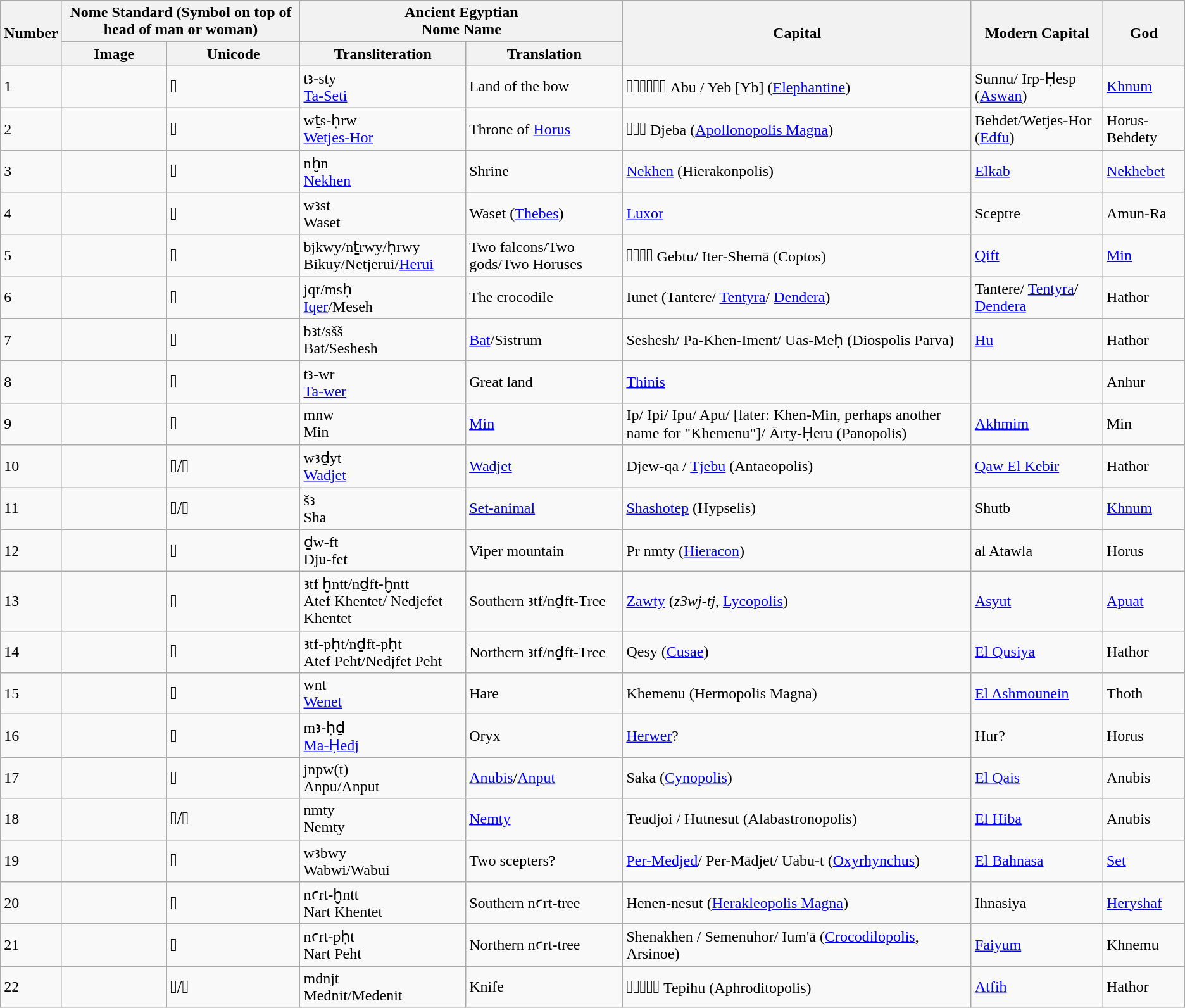<table class="wikitable">
<tr>
<th rowspan="2">Number</th>
<th colspan="2">Nome Standard (Symbol on top of head of man or woman)</th>
<th colspan="2">Ancient Egyptian<br>Nome Name</th>
<th rowspan="2">Capital</th>
<th rowspan="2">Modern Capital</th>
<th rowspan="2">God</th>
</tr>
<tr>
<th>Image</th>
<th>Unicode</th>
<th>Transliteration</th>
<th>Translation</th>
</tr>
<tr>
<td>1</td>
<td></td>
<td><big>𓈶</big></td>
<td>tꜣ-sty<br><a href='#'>Ta-Seti</a></td>
<td>Land of the bow</td>
<td><big>𓍋𓃀𓃰𓅱𓎶𓈊</big> Abu / Yeb [Yb] (<a href='#'>Elephantine</a>)</td>
<td>Sunnu/ Irp-Ḥesp (<a href='#'>Aswan</a>)</td>
<td><a href='#'>Khnum</a></td>
</tr>
<tr>
<td>2</td>
<td></td>
<td><big>𓈷</big></td>
<td>wṯs-ḥrw<br><a href='#'>Wetjes-Hor</a></td>
<td>Throne of <a href='#'>Horus</a></td>
<td><big>𓌥𓃀𓊖</big> Djeba (<a href='#'>Apollonopolis Magna</a>)</td>
<td>Behdet/Wetjes-Hor (<a href='#'>Edfu</a>)</td>
<td>Horus-Behdety</td>
</tr>
<tr>
<td>3</td>
<td></td>
<td><big>𓈸</big></td>
<td>nḫn<br><a href='#'>Nekhen</a></td>
<td>Shrine</td>
<td><a href='#'>Nekhen</a> (Hierakonpolis)</td>
<td><a href='#'>Elkab</a></td>
<td><a href='#'>Nekhebet</a></td>
</tr>
<tr>
<td>4</td>
<td></td>
<td><big>𓈹</big></td>
<td>wꜣst<br>Waset</td>
<td>Waset (<a href='#'>Thebes</a>)</td>
<td><a href='#'>Luxor</a></td>
<td>Sceptre</td>
<td>Amun-Ra</td>
</tr>
<tr>
<td>5</td>
<td></td>
<td><big>𓈺</big></td>
<td>bjkwy/nṯrwy/ḥrwy<br>Bikuy/Netjerui/<a href='#'>Herui</a></td>
<td>Two falcons/Two gods/Two Horuses</td>
<td><big>𓎤𓃀𓅂𓊖</big> Gebtu/ Iter-Shemā (Coptos)</td>
<td><a href='#'>Qift</a></td>
<td><a href='#'>Min</a></td>
</tr>
<tr>
<td>6</td>
<td><br></td>
<td><big>𓈻</big></td>
<td>jqr/msḥ<br><a href='#'>Iqer</a>/Meseh</td>
<td>The crocodile</td>
<td>Iunet (Tantere/ <a href='#'>Tentyra</a>/ <a href='#'>Dendera</a>)</td>
<td>Tantere/ <a href='#'>Tentyra</a>/ <a href='#'>Dendera</a></td>
<td>Hathor</td>
</tr>
<tr>
<td>7</td>
<td></td>
<td><big>𓈼</big></td>
<td>bꜣt/sšš<br>Bat/Seshesh</td>
<td><a href='#'>Bat</a>/Sistrum</td>
<td>Seshesh/ Pa-Khen-Iment/ Uas-Meḥ (Diospolis Parva)</td>
<td><a href='#'>Hu</a></td>
<td>Hathor</td>
</tr>
<tr>
<td>8</td>
<td></td>
<td><big>𓈽</big></td>
<td>tꜣ-wr<br><a href='#'>Ta-wer</a></td>
<td>Great land</td>
<td><a href='#'>Thinis</a></td>
<td></td>
<td>Anhur</td>
</tr>
<tr>
<td>9</td>
<td></td>
<td><big>𓈾</big></td>
<td>mnw<br>Min</td>
<td><a href='#'>Min</a></td>
<td>Ip/ Ipi/ Ipu/ Apu/ [later: Khen-Min, perhaps another name for "Khemenu"]/ Ārty-Ḥeru (Panopolis)</td>
<td><a href='#'>Akhmim</a></td>
<td>Min</td>
</tr>
<tr>
<td>10</td>
<td></td>
<td><big>𓈿/𓉀</big></td>
<td>wꜣḏyt<br><a href='#'>Wadjet</a></td>
<td><a href='#'>Wadjet</a></td>
<td>Djew-qa / <a href='#'>Tjebu</a> (Antaeopolis)</td>
<td><a href='#'>Qaw El Kebir</a></td>
<td>Hathor</td>
</tr>
<tr>
<td>11</td>
<td><br></td>
<td><big>𓉁/𓉂</big></td>
<td>šꜣ<br>Sha</td>
<td><a href='#'>Set-animal</a></td>
<td><a href='#'>Shashotep</a> (Hypselis)</td>
<td>Shutb</td>
<td><a href='#'>Khnum</a></td>
</tr>
<tr>
<td>12</td>
<td></td>
<td><big>𓉃</big></td>
<td>ḏw-ft<br>Dju-fet</td>
<td>Viper mountain</td>
<td>Pr nmty (<a href='#'>Hieracon</a>)</td>
<td>al Atawla</td>
<td>Horus</td>
</tr>
<tr>
<td>13</td>
<td></td>
<td><big>𓉄</big></td>
<td>ꜣtf ḫntt/nḏft-ḫntt<br>Atef Khentet/ Nedjefet Khentet</td>
<td>Southern ꜣtf/nḏft-Tree</td>
<td><a href='#'>Zawty</a> (<em>z3wj-tj</em>, <a href='#'>Lycopolis</a>)</td>
<td><a href='#'>Asyut</a></td>
<td><a href='#'>Apuat</a></td>
</tr>
<tr>
<td>14</td>
<td></td>
<td><big>𓉅</big></td>
<td>ꜣtf-pḥt/nḏft-pḥt<br>Atef Peht/Nedjfet Peht</td>
<td>Northern ꜣtf/nḏft-Tree</td>
<td>Qesy (<a href='#'>Cusae</a>)</td>
<td><a href='#'>El Qusiya</a></td>
<td>Hathor</td>
</tr>
<tr>
<td>15</td>
<td></td>
<td><big>𓉆</big></td>
<td>wnt<br><a href='#'>Wenet</a></td>
<td>Hare</td>
<td>Khemenu (Hermopolis Magna)</td>
<td><a href='#'>El Ashmounein</a></td>
<td>Thoth</td>
</tr>
<tr>
<td>16</td>
<td></td>
<td><big>𓉇</big></td>
<td>mꜣ-ḥḏ<br><a href='#'>Ma-Ḥedj</a></td>
<td>Oryx</td>
<td><a href='#'>Herwer</a>?</td>
<td>Hur?</td>
<td>Horus</td>
</tr>
<tr>
<td>17</td>
<td></td>
<td><big>𓉈</big></td>
<td>jnpw(t)<br>Anpu/Anput</td>
<td><a href='#'>Anubis</a>/<a href='#'>Anput</a></td>
<td>Saka (<a href='#'>Cynopolis</a>)</td>
<td><a href='#'>El Qais</a></td>
<td>Anubis</td>
</tr>
<tr>
<td>18</td>
<td></td>
<td><big>𓉉/𓉊</big></td>
<td>nmty<br>Nemty</td>
<td><a href='#'>Nemty</a></td>
<td>Teudjoi / Hutnesut (Alabastronopolis)</td>
<td><a href='#'>El Hiba</a></td>
<td>Anubis</td>
</tr>
<tr>
<td>19</td>
<td></td>
<td><big>𓉋</big></td>
<td>wꜣbwy<br>Wabwi/Wabui</td>
<td>Two scepters?</td>
<td><a href='#'>Per-Medjed</a>/ Per-Mādjet/ Uabu-t (<a href='#'>Oxyrhynchus</a>)</td>
<td><a href='#'>El Bahnasa</a></td>
<td><a href='#'>Set</a></td>
</tr>
<tr>
<td>20</td>
<td></td>
<td><big>𓉌</big></td>
<td>nꜥrt-ḫntt<br>Nart Khentet</td>
<td>Southern nꜥrt-tree</td>
<td>Henen-nesut (<a href='#'>Herakleopolis Magna</a>)</td>
<td>Ihnasiya</td>
<td><a href='#'>Heryshaf</a></td>
</tr>
<tr>
<td>21</td>
<td></td>
<td><big>𓉍</big></td>
<td>nꜥrt-pḥt<br>Nart Peht</td>
<td>Northern nꜥrt-tree</td>
<td>Shenakhen / Semenuhor/ Ium'ā (<a href='#'>Crocodilopolis</a>, Arsinoe)</td>
<td><a href='#'>Faiyum</a></td>
<td>Khnemu</td>
</tr>
<tr>
<td>22</td>
<td></td>
<td><big>𓉎/𓉏</big></td>
<td>mdnjt<br>Mednit/Medenit</td>
<td>Knife</td>
<td><big>𓁶𓏤𓃒𓏪𓊖</big> Tepihu (Aphroditopolis)</td>
<td><a href='#'>Atfih</a></td>
<td>Hathor</td>
</tr>
</table>
